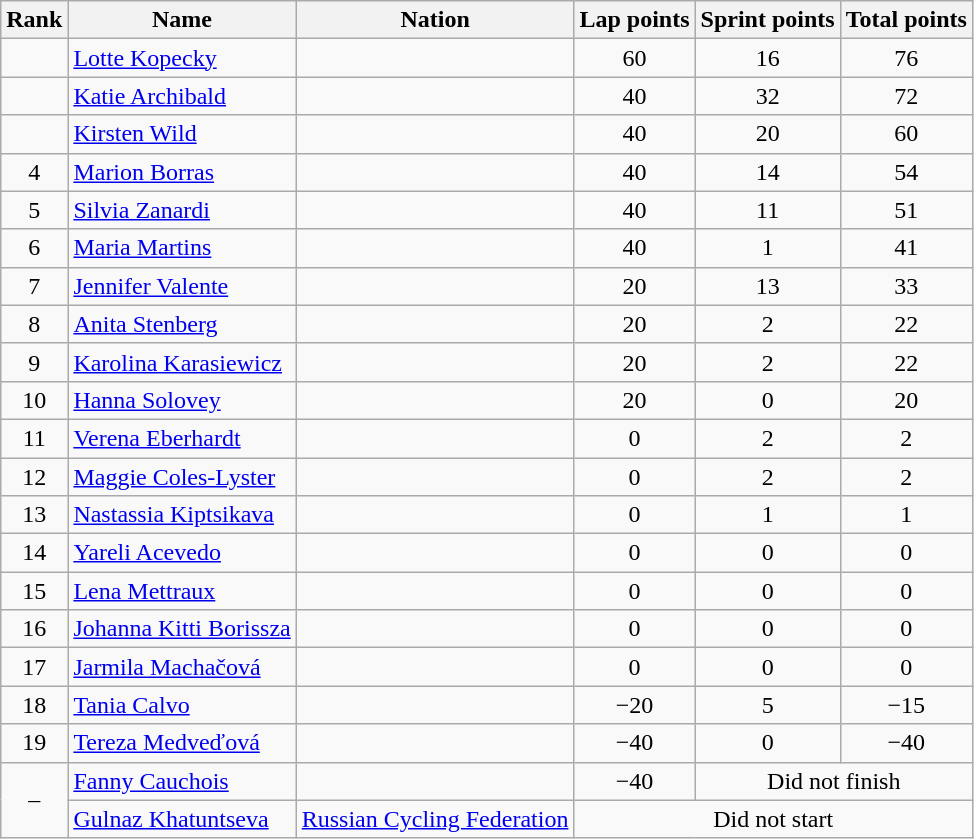<table class="wikitable sortable" style="text-align:center">
<tr>
<th>Rank</th>
<th>Name</th>
<th>Nation</th>
<th>Lap points</th>
<th>Sprint points</th>
<th>Total points</th>
</tr>
<tr>
<td></td>
<td align=left><a href='#'>Lotte Kopecky</a></td>
<td align=left></td>
<td>60</td>
<td>16</td>
<td>76</td>
</tr>
<tr>
<td></td>
<td align=left><a href='#'>Katie Archibald</a></td>
<td align=left></td>
<td>40</td>
<td>32</td>
<td>72</td>
</tr>
<tr>
<td></td>
<td align=left><a href='#'>Kirsten Wild</a></td>
<td align=left></td>
<td>40</td>
<td>20</td>
<td>60</td>
</tr>
<tr>
<td>4</td>
<td align=left><a href='#'>Marion Borras</a></td>
<td align=left></td>
<td>40</td>
<td>14</td>
<td>54</td>
</tr>
<tr>
<td>5</td>
<td align=left><a href='#'>Silvia Zanardi</a></td>
<td align=left></td>
<td>40</td>
<td>11</td>
<td>51</td>
</tr>
<tr>
<td>6</td>
<td align=left><a href='#'>Maria Martins</a></td>
<td align=left></td>
<td>40</td>
<td>1</td>
<td>41</td>
</tr>
<tr>
<td>7</td>
<td align=left><a href='#'>Jennifer Valente</a></td>
<td align=left></td>
<td>20</td>
<td>13</td>
<td>33</td>
</tr>
<tr>
<td>8</td>
<td align=left><a href='#'>Anita Stenberg</a></td>
<td align=left></td>
<td>20</td>
<td>2</td>
<td>22</td>
</tr>
<tr>
<td>9</td>
<td align=left><a href='#'>Karolina Karasiewicz</a></td>
<td align=left></td>
<td>20</td>
<td>2</td>
<td>22</td>
</tr>
<tr>
<td>10</td>
<td align=left><a href='#'>Hanna Solovey</a></td>
<td align=left></td>
<td>20</td>
<td>0</td>
<td>20</td>
</tr>
<tr>
<td>11</td>
<td align=left><a href='#'>Verena Eberhardt</a></td>
<td align=left></td>
<td>0</td>
<td>2</td>
<td>2</td>
</tr>
<tr>
<td>12</td>
<td align=left><a href='#'>Maggie Coles-Lyster</a></td>
<td align=left></td>
<td>0</td>
<td>2</td>
<td>2</td>
</tr>
<tr>
<td>13</td>
<td align=left><a href='#'>Nastassia Kiptsikava</a></td>
<td align=left></td>
<td>0</td>
<td>1</td>
<td>1</td>
</tr>
<tr>
<td>14</td>
<td align=left><a href='#'>Yareli Acevedo</a></td>
<td align=left></td>
<td>0</td>
<td>0</td>
<td>0</td>
</tr>
<tr>
<td>15</td>
<td align=left><a href='#'>Lena Mettraux</a></td>
<td align=left></td>
<td>0</td>
<td>0</td>
<td>0</td>
</tr>
<tr>
<td>16</td>
<td align=left><a href='#'>Johanna Kitti Borissza</a></td>
<td align=left></td>
<td>0</td>
<td>0</td>
<td>0</td>
</tr>
<tr>
<td>17</td>
<td align=left><a href='#'>Jarmila Machačová</a></td>
<td align=left></td>
<td>0</td>
<td>0</td>
<td>0</td>
</tr>
<tr>
<td>18</td>
<td align=left><a href='#'>Tania Calvo</a></td>
<td align=left></td>
<td>−20</td>
<td>5</td>
<td>−15</td>
</tr>
<tr>
<td>19</td>
<td align=left><a href='#'>Tereza Medveďová</a></td>
<td align=left></td>
<td>−40</td>
<td>0</td>
<td>−40</td>
</tr>
<tr>
<td rowspan=2>–</td>
<td align=left><a href='#'>Fanny Cauchois</a></td>
<td align=left></td>
<td>−40</td>
<td colspan=2>Did not finish</td>
</tr>
<tr>
<td align=left><a href='#'>Gulnaz Khatuntseva</a></td>
<td align=left><a href='#'>Russian Cycling Federation</a></td>
<td colspan=3>Did not start</td>
</tr>
</table>
